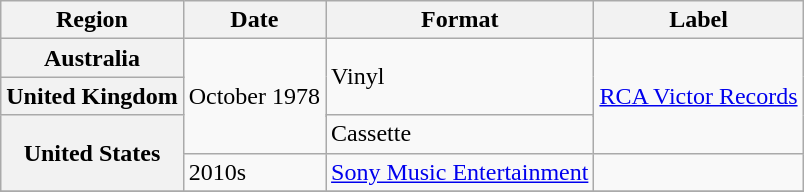<table class="wikitable plainrowheaders">
<tr>
<th scope="col">Region</th>
<th scope="col">Date</th>
<th scope="col">Format</th>
<th scope="col">Label</th>
</tr>
<tr>
<th scope="row">Australia</th>
<td rowspan="4">October 1978</td>
<td rowspan="3">Vinyl</td>
<td rowspan="4"><a href='#'>RCA Victor Records</a></td>
</tr>
<tr>
<th scope="row">United Kingdom</th>
</tr>
<tr>
<th scope="row" rowspan="3">United States</th>
</tr>
<tr>
<td>Cassette</td>
</tr>
<tr>
<td>2010s</td>
<td><a href='#'>Sony Music Entertainment</a></td>
<td></td>
</tr>
<tr>
</tr>
</table>
